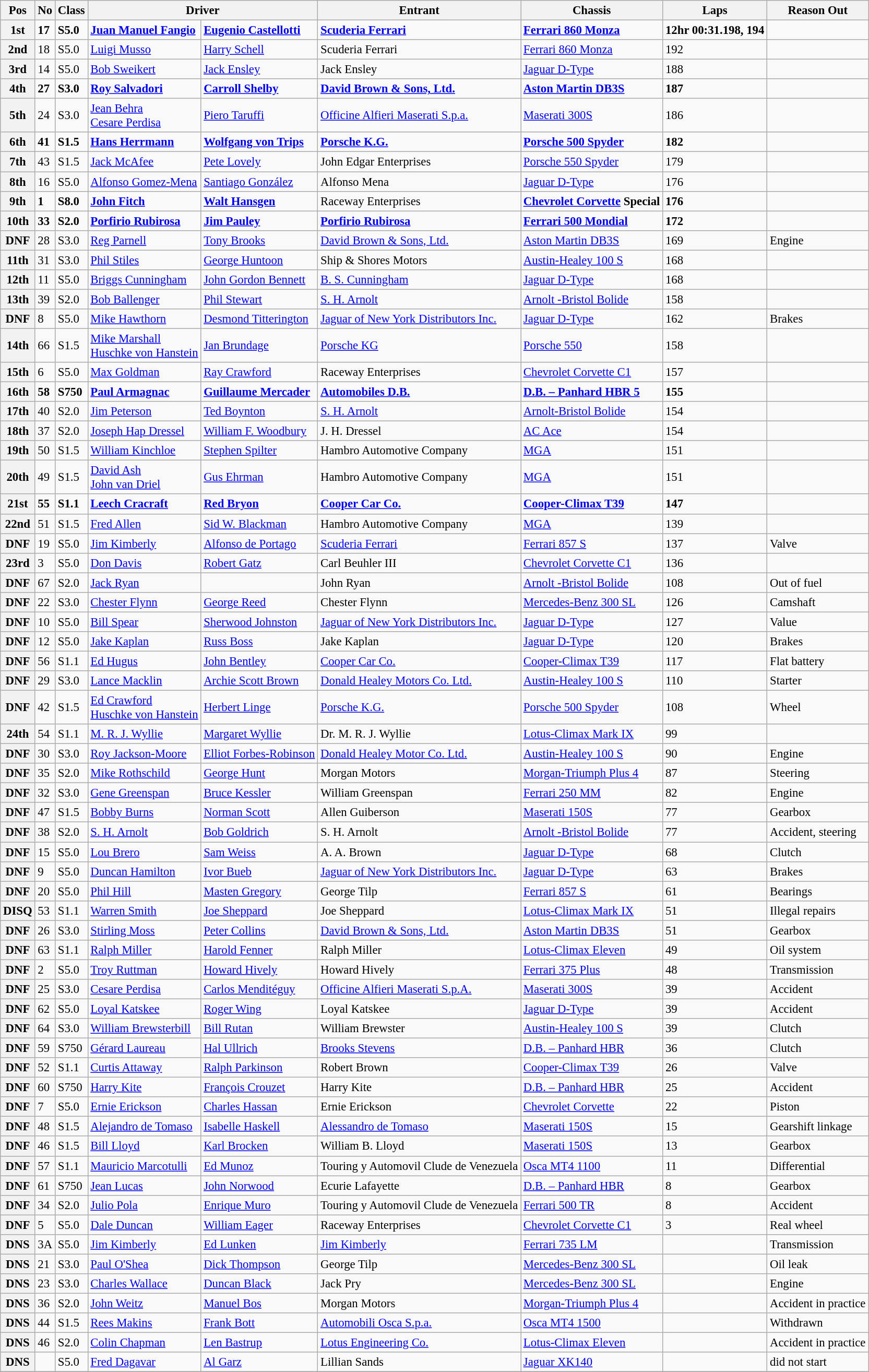<table class="wikitable" style="font-size: 95%;">
<tr>
<th>Pos</th>
<th>No</th>
<th>Class</th>
<th colspan=2>Driver</th>
<th>Entrant</th>
<th>Chassis</th>
<th>Laps</th>
<th>Reason Out</th>
</tr>
<tr>
<th><strong>1st</strong></th>
<td><strong>17</strong></td>
<td><strong>S5.0</strong></td>
<td> <strong><a href='#'>Juan Manuel Fangio</a></strong></td>
<td> <strong><a href='#'>Eugenio Castellotti</a></strong></td>
<td><strong><a href='#'>Scuderia Ferrari</a></strong></td>
<td><strong><a href='#'>Ferrari 860 Monza</a></strong></td>
<td><strong>12hr 00:31.198, 194</strong></td>
<td></td>
</tr>
<tr>
<th>2nd</th>
<td>18</td>
<td>S5.0</td>
<td> <a href='#'>Luigi Musso</a></td>
<td> <a href='#'>Harry Schell</a></td>
<td>Scuderia Ferrari</td>
<td><a href='#'>Ferrari 860 Monza</a></td>
<td>192</td>
<td></td>
</tr>
<tr>
<th>3rd</th>
<td>14</td>
<td>S5.0</td>
<td> <a href='#'>Bob Sweikert</a></td>
<td> <a href='#'>Jack Ensley</a></td>
<td>Jack Ensley</td>
<td><a href='#'>Jaguar D-Type</a></td>
<td>188</td>
<td></td>
</tr>
<tr>
<th><strong>4th</strong></th>
<td><strong>27</strong></td>
<td><strong>S3.0</strong></td>
<td> <strong><a href='#'>Roy Salvadori</a></strong></td>
<td> <strong><a href='#'>Carroll Shelby</a></strong></td>
<td><strong><a href='#'>David Brown & Sons, Ltd.</a></strong></td>
<td><strong><a href='#'>Aston Martin DB3S</a></strong></td>
<td><strong>187</strong></td>
<td></td>
</tr>
<tr>
<th>5th</th>
<td>24</td>
<td>S3.0</td>
<td> <a href='#'>Jean Behra</a><br> <a href='#'>Cesare Perdisa</a></td>
<td> <a href='#'>Piero Taruffi</a></td>
<td><a href='#'>Officine Alfieri Maserati S.p.a.</a></td>
<td><a href='#'>Maserati 300S</a></td>
<td>186</td>
<td></td>
</tr>
<tr>
<th><strong>6th</strong></th>
<td><strong>41</strong></td>
<td><strong>S1.5</strong></td>
<td> <strong><a href='#'>Hans Herrmann</a></strong></td>
<td> <strong><a href='#'>Wolfgang von Trips</a></strong></td>
<td><strong><a href='#'>Porsche K.G.</a></strong></td>
<td><strong><a href='#'>Porsche 500 Spyder</a></strong></td>
<td><strong>182</strong></td>
<td></td>
</tr>
<tr>
<th>7th</th>
<td>43</td>
<td>S1.5</td>
<td> <a href='#'>Jack McAfee</a></td>
<td> <a href='#'>Pete Lovely</a></td>
<td>John Edgar Enterprises</td>
<td><a href='#'>Porsche 550 Spyder</a></td>
<td>179</td>
<td></td>
</tr>
<tr>
<th>8th</th>
<td>16</td>
<td>S5.0</td>
<td> <a href='#'>Alfonso Gomez-Mena</a></td>
<td> <a href='#'>Santiago González</a></td>
<td>Alfonso Mena</td>
<td><a href='#'>Jaguar D-Type</a></td>
<td>176</td>
<td></td>
</tr>
<tr>
<th><strong>9th</strong></th>
<td><strong>1</strong></td>
<td><strong>S8.0</strong></td>
<td> <strong><a href='#'>John Fitch</a></strong></td>
<td> <strong><a href='#'>Walt Hansgen</a></strong></td>
<td>Raceway Enterprises</td>
<td><strong><a href='#'>Chevrolet Corvette</a> Special</strong></td>
<td><strong>176</strong></td>
<td></td>
</tr>
<tr>
<th><strong>10th</strong></th>
<td><strong>33</strong></td>
<td><strong>S2.0</strong></td>
<td> <strong><a href='#'>Porfirio Rubirosa</a></strong></td>
<td> <strong><a href='#'>Jim Pauley</a></strong></td>
<td><strong><a href='#'>Porfirio Rubirosa</a></strong></td>
<td><strong><a href='#'>Ferrari 500 Mondial</a></strong></td>
<td><strong>172</strong></td>
<td></td>
</tr>
<tr>
<th>DNF</th>
<td>28</td>
<td>S3.0</td>
<td> <a href='#'>Reg Parnell</a></td>
<td> <a href='#'>Tony Brooks</a></td>
<td><a href='#'>David Brown & Sons, Ltd.</a></td>
<td><a href='#'>Aston Martin DB3S</a></td>
<td>169</td>
<td>Engine</td>
</tr>
<tr>
<th>11th</th>
<td>31</td>
<td>S3.0</td>
<td> <a href='#'>Phil Stiles</a></td>
<td> <a href='#'>George Huntoon</a></td>
<td>Ship & Shores Motors</td>
<td><a href='#'>Austin-Healey 100 S</a></td>
<td>168</td>
<td></td>
</tr>
<tr>
<th>12th</th>
<td>11</td>
<td>S5.0</td>
<td> <a href='#'>Briggs Cunningham</a></td>
<td> <a href='#'>John Gordon Bennett</a></td>
<td><a href='#'>B. S. Cunningham</a></td>
<td><a href='#'>Jaguar D-Type</a></td>
<td>168</td>
<td></td>
</tr>
<tr>
<th>13th</th>
<td>39</td>
<td>S2.0</td>
<td> <a href='#'>Bob Ballenger</a></td>
<td> <a href='#'>Phil Stewart</a></td>
<td><a href='#'>S. H. Arnolt</a></td>
<td><a href='#'>Arnolt -Bristol Bolide</a></td>
<td>158</td>
<td></td>
</tr>
<tr>
<th>DNF</th>
<td>8</td>
<td>S5.0</td>
<td> <a href='#'>Mike Hawthorn</a></td>
<td> <a href='#'>Desmond Titterington</a></td>
<td><a href='#'>Jaguar of New York Distributors Inc.</a></td>
<td><a href='#'>Jaguar D-Type</a></td>
<td>162</td>
<td>Brakes</td>
</tr>
<tr>
<th>14th</th>
<td>66</td>
<td>S1.5</td>
<td> <a href='#'>Mike Marshall</a><br> <a href='#'>Huschke von Hanstein</a></td>
<td> <a href='#'>Jan Brundage</a></td>
<td><a href='#'>Porsche KG</a></td>
<td><a href='#'>Porsche 550</a></td>
<td>158</td>
<td></td>
</tr>
<tr>
<th>15th</th>
<td>6</td>
<td>S5.0</td>
<td> <a href='#'>Max Goldman</a></td>
<td> <a href='#'>Ray Crawford</a></td>
<td>Raceway Enterprises</td>
<td><a href='#'>Chevrolet Corvette C1</a></td>
<td>157</td>
<td></td>
</tr>
<tr>
<th><strong>16th</strong></th>
<td><strong>58</strong></td>
<td><strong>S750</strong></td>
<td> <strong><a href='#'>Paul Armagnac</a></strong></td>
<td> <strong><a href='#'>Guillaume Mercader</a> </strong></td>
<td><strong><a href='#'>Automobiles D.B.</a></strong></td>
<td><strong><a href='#'>D.B. – Panhard HBR 5</a></strong></td>
<td><strong>155</strong></td>
<td></td>
</tr>
<tr>
<th>17th</th>
<td>40</td>
<td>S2.0</td>
<td> <a href='#'>Jim Peterson</a></td>
<td> <a href='#'>Ted Boynton</a></td>
<td><a href='#'>S. H. Arnolt</a></td>
<td><a href='#'>Arnolt-Bristol Bolide</a></td>
<td>154</td>
<td></td>
</tr>
<tr>
<th>18th</th>
<td>37</td>
<td>S2.0</td>
<td> <a href='#'>Joseph Hap Dressel</a></td>
<td> <a href='#'>William F. Woodbury</a></td>
<td>J. H. Dressel</td>
<td><a href='#'>AC Ace</a></td>
<td>154</td>
<td></td>
</tr>
<tr>
<th>19th</th>
<td>50</td>
<td>S1.5</td>
<td> <a href='#'>William Kinchloe</a></td>
<td> <a href='#'>Stephen Spilter</a></td>
<td>Hambro Automotive Company</td>
<td><a href='#'>MGA</a></td>
<td>151</td>
<td></td>
</tr>
<tr>
<th>20th</th>
<td>49</td>
<td>S1.5</td>
<td> <a href='#'>David Ash</a><br> <a href='#'>John van Driel</a></td>
<td> <a href='#'>Gus Ehrman</a></td>
<td>Hambro Automotive Company</td>
<td><a href='#'>MGA</a></td>
<td>151</td>
<td></td>
</tr>
<tr>
<th><strong>21st</strong></th>
<td><strong>55</strong></td>
<td><strong>S1.1</strong></td>
<td> <strong><a href='#'>Leech Cracraft</a></strong></td>
<td> <strong> <a href='#'>Red Bryon</a> </strong></td>
<td><strong><a href='#'>Cooper Car Co.</a></strong></td>
<td><strong><a href='#'>Cooper-Climax T39</a></strong></td>
<td><strong>147</strong></td>
<td></td>
</tr>
<tr>
<th>22nd</th>
<td>51</td>
<td>S1.5</td>
<td> <a href='#'>Fred Allen</a></td>
<td> <a href='#'>Sid W. Blackman</a></td>
<td>Hambro Automotive Company</td>
<td><a href='#'>MGA</a></td>
<td>139</td>
<td></td>
</tr>
<tr>
<th>DNF</th>
<td>19</td>
<td>S5.0</td>
<td> <a href='#'>Jim Kimberly</a></td>
<td> <a href='#'>Alfonso de Portago</a></td>
<td><a href='#'>Scuderia Ferrari</a></td>
<td><a href='#'>Ferrari 857 S</a></td>
<td>137</td>
<td>Valve</td>
</tr>
<tr>
<th>23rd</th>
<td>3</td>
<td>S5.0</td>
<td> <a href='#'>Don Davis</a></td>
<td> <a href='#'>Robert Gatz</a></td>
<td>Carl Beuhler III</td>
<td><a href='#'>Chevrolet Corvette C1</a></td>
<td>136</td>
<td></td>
</tr>
<tr>
<th>DNF</th>
<td>67</td>
<td>S2.0</td>
<td> <a href='#'>Jack Ryan</a></td>
<td></td>
<td>John Ryan</td>
<td><a href='#'>Arnolt -Bristol Bolide</a></td>
<td>108</td>
<td>Out of fuel</td>
</tr>
<tr>
<th>DNF</th>
<td>22</td>
<td>S3.0</td>
<td> <a href='#'>Chester Flynn</a></td>
<td> <a href='#'>George Reed</a></td>
<td>Chester Flynn</td>
<td><a href='#'>Mercedes-Benz 300 SL</a></td>
<td>126</td>
<td>Camshaft</td>
</tr>
<tr>
<th>DNF</th>
<td>10</td>
<td>S5.0</td>
<td> <a href='#'>Bill Spear</a></td>
<td> <a href='#'>Sherwood Johnston</a></td>
<td><a href='#'>Jaguar of New York Distributors Inc.</a></td>
<td><a href='#'>Jaguar D-Type</a></td>
<td>127</td>
<td>Value</td>
</tr>
<tr>
<th>DNF</th>
<td>12</td>
<td>S5.0</td>
<td> <a href='#'>Jake Kaplan</a></td>
<td> <a href='#'>Russ Boss</a></td>
<td>Jake Kaplan</td>
<td><a href='#'>Jaguar D-Type</a></td>
<td>120</td>
<td>Brakes</td>
</tr>
<tr>
<th>DNF</th>
<td>56</td>
<td>S1.1</td>
<td> <a href='#'>Ed Hugus</a></td>
<td> <a href='#'>John Bentley</a></td>
<td><a href='#'>Cooper Car Co.</a></td>
<td><a href='#'>Cooper-Climax T39</a></td>
<td>117</td>
<td>Flat battery</td>
</tr>
<tr>
<th>DNF</th>
<td>29</td>
<td>S3.0</td>
<td> <a href='#'>Lance Macklin</a></td>
<td> <a href='#'>Archie Scott Brown</a></td>
<td><a href='#'>Donald Healey Motors Co. Ltd.</a></td>
<td><a href='#'>Austin-Healey 100 S</a></td>
<td>110</td>
<td>Starter</td>
</tr>
<tr>
<th>DNF</th>
<td>42</td>
<td>S1.5</td>
<td> <a href='#'>Ed Crawford</a><br> <a href='#'>Huschke von Hanstein</a></td>
<td> <a href='#'>Herbert Linge</a></td>
<td><a href='#'>Porsche K.G.</a></td>
<td><a href='#'>Porsche 500 Spyder</a></td>
<td>108</td>
<td>Wheel</td>
</tr>
<tr>
<th>24th</th>
<td>54</td>
<td>S1.1</td>
<td> <a href='#'>M. R. J. Wyllie</a></td>
<td> <a href='#'>Margaret Wyllie</a></td>
<td>Dr. M. R. J. Wyllie</td>
<td><a href='#'>Lotus-Climax Mark IX</a></td>
<td>99</td>
<td></td>
</tr>
<tr>
<th>DNF</th>
<td>30</td>
<td>S3.0</td>
<td> <a href='#'>Roy Jackson-Moore</a></td>
<td> <a href='#'>Elliot Forbes-Robinson</a></td>
<td><a href='#'>Donald Healey Motor Co. Ltd.</a></td>
<td><a href='#'>Austin-Healey 100 S</a></td>
<td>90</td>
<td>Engine</td>
</tr>
<tr>
<th>DNF</th>
<td>35</td>
<td>S2.0</td>
<td> <a href='#'>Mike Rothschild</a></td>
<td> <a href='#'>George Hunt</a></td>
<td>Morgan Motors</td>
<td><a href='#'>Morgan-Triumph Plus 4</a></td>
<td>87</td>
<td>Steering</td>
</tr>
<tr>
<th>DNF</th>
<td>32</td>
<td>S3.0</td>
<td> <a href='#'>Gene Greenspan</a></td>
<td> <a href='#'>Bruce Kessler</a></td>
<td>William Greenspan</td>
<td><a href='#'>Ferrari 250 MM</a></td>
<td>82</td>
<td>Engine</td>
</tr>
<tr>
<th>DNF</th>
<td>47</td>
<td>S1.5</td>
<td> <a href='#'>Bobby Burns</a></td>
<td> <a href='#'>Norman Scott</a></td>
<td>Allen Guiberson</td>
<td><a href='#'>Maserati 150S</a></td>
<td>77</td>
<td>Gearbox</td>
</tr>
<tr>
<th>DNF</th>
<td>38</td>
<td>S2.0</td>
<td> <a href='#'>S. H. Arnolt</a></td>
<td> <a href='#'>Bob Goldrich</a></td>
<td>S. H. Arnolt</td>
<td><a href='#'>Arnolt -Bristol Bolide</a></td>
<td>77</td>
<td>Accident, steering</td>
</tr>
<tr>
<th>DNF</th>
<td>15</td>
<td>S5.0</td>
<td> <a href='#'>Lou Brero</a></td>
<td> <a href='#'>Sam Weiss</a></td>
<td>A. A. Brown</td>
<td><a href='#'>Jaguar D-Type</a></td>
<td>68</td>
<td>Clutch</td>
</tr>
<tr>
<th>DNF</th>
<td>9</td>
<td>S5.0</td>
<td> <a href='#'>Duncan Hamilton</a></td>
<td> <a href='#'>Ivor Bueb</a></td>
<td><a href='#'>Jaguar of New York Distributors Inc.</a></td>
<td><a href='#'>Jaguar D-Type</a></td>
<td>63</td>
<td>Brakes</td>
</tr>
<tr>
<th>DNF</th>
<td>20</td>
<td>S5.0</td>
<td> <a href='#'>Phil Hill</a></td>
<td> <a href='#'>Masten Gregory</a></td>
<td>George Tilp</td>
<td><a href='#'>Ferrari 857 S</a></td>
<td>61</td>
<td>Bearings</td>
</tr>
<tr>
<th>DISQ</th>
<td>53</td>
<td>S1.1</td>
<td> <a href='#'>Warren Smith</a></td>
<td> <a href='#'>Joe Sheppard</a></td>
<td>Joe Sheppard</td>
<td><a href='#'>Lotus-Climax Mark IX</a></td>
<td>51</td>
<td>Illegal repairs</td>
</tr>
<tr>
<th>DNF</th>
<td>26</td>
<td>S3.0</td>
<td> <a href='#'>Stirling Moss</a></td>
<td> <a href='#'>Peter Collins</a></td>
<td><a href='#'>David Brown & Sons, Ltd.</a></td>
<td><a href='#'>Aston Martin DB3S</a></td>
<td>51</td>
<td>Gearbox</td>
</tr>
<tr>
<th>DNF</th>
<td>63</td>
<td>S1.1</td>
<td> <a href='#'>Ralph Miller</a></td>
<td> <a href='#'>Harold Fenner</a></td>
<td>Ralph Miller</td>
<td><a href='#'>Lotus-Climax Eleven</a></td>
<td>49</td>
<td>Oil system</td>
</tr>
<tr>
<th>DNF</th>
<td>2</td>
<td>S5.0</td>
<td> <a href='#'>Troy Ruttman</a></td>
<td> <a href='#'>Howard Hively</a></td>
<td>Howard Hively</td>
<td><a href='#'>Ferrari 375 Plus</a></td>
<td>48</td>
<td>Transmission</td>
</tr>
<tr>
<th>DNF</th>
<td>25</td>
<td>S3.0</td>
<td> <a href='#'>Cesare Perdisa</a></td>
<td> <a href='#'>Carlos Menditéguy</a></td>
<td><a href='#'>Officine Alfieri Maserati S.p.A.</a></td>
<td><a href='#'>Maserati 300S</a></td>
<td>39</td>
<td>Accident</td>
</tr>
<tr>
<th>DNF</th>
<td>62</td>
<td>S5.0</td>
<td> <a href='#'>Loyal Katskee</a></td>
<td> <a href='#'>Roger Wing</a></td>
<td>Loyal Katskee</td>
<td><a href='#'>Jaguar D-Type</a></td>
<td>39</td>
<td>Accident</td>
</tr>
<tr>
<th>DNF</th>
<td>64</td>
<td>S3.0</td>
<td> <a href='#'>William Brewsterbill</a></td>
<td> <a href='#'>Bill Rutan</a></td>
<td>William Brewster</td>
<td><a href='#'>Austin-Healey 100 S</a></td>
<td>39</td>
<td>Clutch</td>
</tr>
<tr>
<th>DNF</th>
<td>59</td>
<td>S750</td>
<td> <a href='#'>Gérard Laureau</a></td>
<td> <a href='#'>Hal Ullrich</a></td>
<td><a href='#'>Brooks Stevens</a></td>
<td><a href='#'>D.B. – Panhard HBR</a></td>
<td>36</td>
<td>Clutch</td>
</tr>
<tr>
<th>DNF</th>
<td>52</td>
<td>S1.1</td>
<td> <a href='#'>Curtis Attaway</a></td>
<td> <a href='#'>Ralph Parkinson</a></td>
<td>Robert Brown</td>
<td><a href='#'>Cooper-Climax T39</a></td>
<td>26</td>
<td>Valve</td>
</tr>
<tr>
<th>DNF</th>
<td>60</td>
<td>S750</td>
<td> <a href='#'>Harry Kite</a></td>
<td> <a href='#'>François Crouzet</a></td>
<td>Harry Kite</td>
<td><a href='#'>D.B. – Panhard HBR</a></td>
<td>25</td>
<td>Accident</td>
</tr>
<tr>
<th>DNF</th>
<td>7</td>
<td>S5.0</td>
<td> <a href='#'>Ernie Erickson</a></td>
<td> <a href='#'>Charles Hassan</a></td>
<td>Ernie Erickson</td>
<td><a href='#'>Chevrolet Corvette</a></td>
<td>22</td>
<td>Piston</td>
</tr>
<tr>
<th>DNF</th>
<td>48</td>
<td>S1.5</td>
<td> <a href='#'>Alejandro de Tomaso</a></td>
<td> <a href='#'>Isabelle Haskell</a></td>
<td><a href='#'>Alessandro de Tomaso</a></td>
<td><a href='#'>Maserati 150S</a></td>
<td>15</td>
<td>Gearshift linkage</td>
</tr>
<tr>
<th>DNF</th>
<td>46</td>
<td>S1.5</td>
<td> <a href='#'>Bill Lloyd</a></td>
<td> <a href='#'>Karl Brocken</a></td>
<td>William B. Lloyd</td>
<td><a href='#'>Maserati 150S</a></td>
<td>13</td>
<td>Gearbox</td>
</tr>
<tr>
<th>DNF</th>
<td>57</td>
<td>S1.1</td>
<td> <a href='#'>Mauricio Marcotulli</a></td>
<td> <a href='#'>Ed Munoz</a></td>
<td>Touring y Automovil Clude de Venezuela</td>
<td><a href='#'>Osca MT4 1100</a></td>
<td>11</td>
<td>Differential</td>
</tr>
<tr>
<th>DNF</th>
<td>61</td>
<td>S750</td>
<td> <a href='#'>Jean Lucas</a></td>
<td> <a href='#'>John Norwood</a></td>
<td>Ecurie Lafayette</td>
<td><a href='#'>D.B. – Panhard HBR</a></td>
<td>8</td>
<td>Gearbox</td>
</tr>
<tr>
<th>DNF</th>
<td>34</td>
<td>S2.0</td>
<td> <a href='#'>Julio Pola</a></td>
<td> <a href='#'>Enrique Muro</a></td>
<td>Touring y Automovil Clude de Venezuela</td>
<td><a href='#'>Ferrari 500 TR</a></td>
<td>8</td>
<td>Accident</td>
</tr>
<tr>
<th>DNF</th>
<td>5</td>
<td>S5.0</td>
<td> <a href='#'>Dale Duncan</a></td>
<td> <a href='#'>William Eager</a></td>
<td>Raceway Enterprises</td>
<td><a href='#'>Chevrolet Corvette C1</a></td>
<td>3</td>
<td>Real wheel</td>
</tr>
<tr>
<th>DNS</th>
<td>3A</td>
<td>S5.0</td>
<td> <a href='#'>Jim Kimberly</a></td>
<td> <a href='#'>Ed Lunken</a></td>
<td><a href='#'>Jim Kimberly</a></td>
<td><a href='#'>Ferrari 735 LM</a></td>
<td></td>
<td>Transmission</td>
</tr>
<tr>
<th>DNS</th>
<td>21</td>
<td>S3.0</td>
<td> <a href='#'>Paul O'Shea</a></td>
<td> <a href='#'>Dick Thompson</a></td>
<td>George Tilp</td>
<td><a href='#'>Mercedes-Benz 300 SL</a></td>
<td></td>
<td>Oil leak</td>
</tr>
<tr>
<th>DNS</th>
<td>23</td>
<td>S3.0</td>
<td> <a href='#'>Charles Wallace</a></td>
<td> <a href='#'>Duncan Black</a></td>
<td>Jack Pry</td>
<td><a href='#'>Mercedes-Benz 300 SL</a></td>
<td></td>
<td>Engine</td>
</tr>
<tr>
<th>DNS</th>
<td>36</td>
<td>S2.0</td>
<td> <a href='#'>John Weitz</a></td>
<td> <a href='#'>Manuel Bos</a></td>
<td>Morgan Motors</td>
<td><a href='#'>Morgan-Triumph Plus 4</a></td>
<td></td>
<td>Accident in practice</td>
</tr>
<tr>
<th>DNS</th>
<td>44</td>
<td>S1.5</td>
<td> <a href='#'>Rees Makins</a></td>
<td> <a href='#'>Frank Bott</a></td>
<td><a href='#'>Automobili Osca S.p.a.</a></td>
<td><a href='#'>Osca MT4 1500</a></td>
<td></td>
<td>Withdrawn</td>
</tr>
<tr>
<th>DNS</th>
<td>46</td>
<td>S2.0</td>
<td> <a href='#'>Colin Chapman</a></td>
<td> <a href='#'>Len Bastrup</a></td>
<td><a href='#'>Lotus Engineering Co.</a></td>
<td><a href='#'>Lotus-Climax Eleven</a></td>
<td></td>
<td>Accident in practice</td>
</tr>
<tr>
<th>DNS</th>
<td></td>
<td>S5.0</td>
<td> <a href='#'>Fred Dagavar</a></td>
<td> <a href='#'>Al Garz</a></td>
<td>Lillian Sands</td>
<td><a href='#'>Jaguar XK140</a></td>
<td></td>
<td>did not start</td>
</tr>
<tr>
</tr>
</table>
